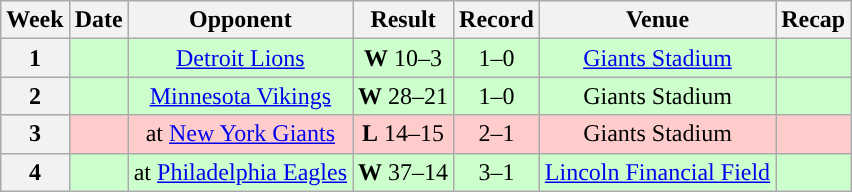<table class="wikitable"style="text-align:center">
<tr>
<th>Week</th>
<th>Date</th>
<th>Opponent</th>
<th>Result</th>
<th>Record</th>
<th>Venue</th>
<th>Recap</th>
</tr>
<tr style="background:#cfc">
<th>1</th>
<td></td>
<td><a href='#'>Detroit Lions</a></td>
<td><strong>W</strong> 10–3</td>
<td>1–0</td>
<td><a href='#'>Giants Stadium</a></td>
<td></td>
</tr>
<tr style="background:#cfc">
<th>2</th>
<td></td>
<td><a href='#'>Minnesota Vikings</a></td>
<td><strong>W</strong> 28–21</td>
<td>1–0</td>
<td>Giants Stadium</td>
<td></td>
</tr>
<tr style="background:#fcc">
<th>3</th>
<td></td>
<td>at <a href='#'>New York Giants</a></td>
<td><strong>L</strong> 14–15</td>
<td>2–1</td>
<td>Giants Stadium</td>
<td></td>
</tr>
<tr style="background:#cfc">
<th>4</th>
<td></td>
<td>at <a href='#'>Philadelphia Eagles</a></td>
<td><strong>W</strong> 37–14</td>
<td>3–1</td>
<td><a href='#'>Lincoln Financial Field</a></td>
<td></td>
</tr>
</table>
